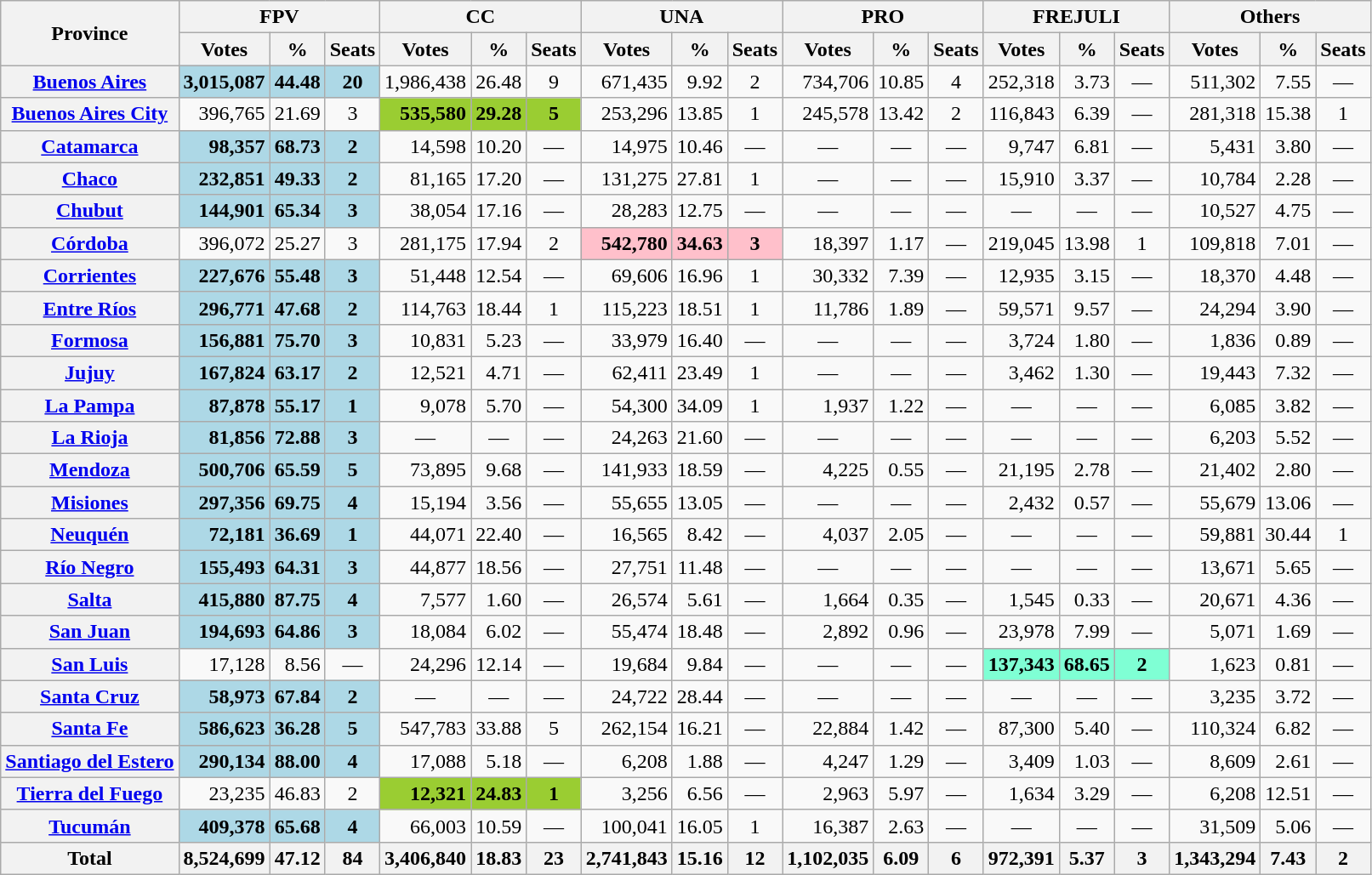<table class="wikitable sortable plainrowheaders" style="text-align:right;">
<tr>
<th rowspan=2>Province</th>
<th colspan=3>FPV</th>
<th colspan=3>CC</th>
<th colspan=3>UNA</th>
<th colspan=3>PRO</th>
<th colspan=3>FREJULI</th>
<th colspan=3>Others</th>
</tr>
<tr>
<th>Votes</th>
<th>%</th>
<th>Seats</th>
<th>Votes</th>
<th>%</th>
<th>Seats</th>
<th>Votes</th>
<th>%</th>
<th>Seats</th>
<th>Votes</th>
<th>%</th>
<th>Seats</th>
<th>Votes</th>
<th>%</th>
<th>Seats</th>
<th>Votes</th>
<th>%</th>
<th>Seats</th>
</tr>
<tr>
<th scope=row><a href='#'>Buenos Aires</a></th>
<td bgcolor=lightblue><strong>3,015,087</strong></td>
<td bgcolor=lightblue><strong>44.48</strong></td>
<td align=center bgcolor=lightblue><strong>20</strong></td>
<td>1,986,438</td>
<td>26.48</td>
<td align=center>9</td>
<td>671,435</td>
<td>9.92</td>
<td align=center>2</td>
<td>734,706</td>
<td>10.85</td>
<td align=center>4</td>
<td>252,318</td>
<td>3.73</td>
<td align=center>—</td>
<td>511,302</td>
<td>7.55</td>
<td align=center>—</td>
</tr>
<tr>
<th scope=row><a href='#'>Buenos Aires City</a></th>
<td>396,765</td>
<td>21.69</td>
<td align=center>3</td>
<td bgcolor=YellowGreen><strong>535,580</strong></td>
<td bgcolor=YellowGreen><strong>29.28</strong></td>
<td align=center bgcolor=YellowGreen><strong>5</strong></td>
<td>253,296</td>
<td>13.85</td>
<td align=center>1</td>
<td>245,578</td>
<td>13.42</td>
<td align=center>2</td>
<td>116,843</td>
<td>6.39</td>
<td align=center>—</td>
<td>281,318</td>
<td>15.38</td>
<td align=center>1</td>
</tr>
<tr>
<th scope=row><a href='#'>Catamarca</a></th>
<td bgcolor=lightblue><strong>98,357</strong></td>
<td bgcolor=lightblue><strong>68.73</strong></td>
<td align=center bgcolor=lightblue><strong>2</strong></td>
<td>14,598</td>
<td>10.20</td>
<td align=center>—</td>
<td>14,975</td>
<td>10.46</td>
<td align=center>—</td>
<td align=center>—</td>
<td align=center>—</td>
<td align=center>—</td>
<td>9,747</td>
<td>6.81</td>
<td align=center>—</td>
<td>5,431</td>
<td>3.80</td>
<td align=center>—</td>
</tr>
<tr>
<th scope=row><a href='#'>Chaco</a></th>
<td bgcolor=lightblue><strong>232,851</strong></td>
<td bgcolor=lightblue><strong>49.33</strong></td>
<td align=center bgcolor=lightblue><strong>2</strong></td>
<td>81,165</td>
<td>17.20</td>
<td align=center>—</td>
<td>131,275</td>
<td>27.81</td>
<td align=center>1</td>
<td align=center>—</td>
<td align=center>—</td>
<td align=center>—</td>
<td>15,910</td>
<td>3.37</td>
<td align=center>—</td>
<td>10,784</td>
<td>2.28</td>
<td align=center>—</td>
</tr>
<tr>
<th scope=row><a href='#'>Chubut</a></th>
<td bgcolor=lightblue><strong>144,901</strong></td>
<td bgcolor=lightblue><strong>65.34</strong></td>
<td align=center bgcolor=lightblue><strong>3</strong></td>
<td>38,054</td>
<td>17.16</td>
<td align=center>—</td>
<td>28,283</td>
<td>12.75</td>
<td align=center>—</td>
<td align=center>—</td>
<td align=center>—</td>
<td align=center>—</td>
<td align=center>—</td>
<td align=center>—</td>
<td align=center>—</td>
<td>10,527</td>
<td>4.75</td>
<td align=center>—</td>
</tr>
<tr>
<th scope=row><a href='#'>Córdoba</a></th>
<td>396,072</td>
<td>25.27</td>
<td align=center>3</td>
<td>281,175</td>
<td>17.94</td>
<td align=center>2</td>
<td bgcolor=pink><strong>542,780</strong></td>
<td bgcolor=pink><strong>34.63</strong></td>
<td align=center bgcolor=pink><strong>3</strong></td>
<td>18,397</td>
<td>1.17</td>
<td align=center>—</td>
<td>219,045</td>
<td>13.98</td>
<td align=center>1</td>
<td>109,818</td>
<td>7.01</td>
<td align=center>—</td>
</tr>
<tr>
<th scope=row><a href='#'>Corrientes</a></th>
<td bgcolor=lightblue><strong>227,676</strong></td>
<td bgcolor=lightblue><strong>55.48</strong></td>
<td align=center bgcolor=lightblue><strong>3</strong></td>
<td>51,448</td>
<td>12.54</td>
<td align=center>—</td>
<td>69,606</td>
<td>16.96</td>
<td align=center>1</td>
<td>30,332</td>
<td>7.39</td>
<td align=center>—</td>
<td>12,935</td>
<td>3.15</td>
<td align=center>—</td>
<td>18,370</td>
<td>4.48</td>
<td align=center>—</td>
</tr>
<tr>
<th scope=row><a href='#'>Entre Ríos</a></th>
<td bgcolor=lightblue><strong>296,771</strong></td>
<td bgcolor=lightblue><strong>47.68</strong></td>
<td align=center bgcolor=lightblue><strong>2</strong></td>
<td>114,763</td>
<td>18.44</td>
<td align=center>1</td>
<td>115,223</td>
<td>18.51</td>
<td align=center>1</td>
<td>11,786</td>
<td>1.89</td>
<td align=center>—</td>
<td>59,571</td>
<td>9.57</td>
<td align=center>—</td>
<td>24,294</td>
<td>3.90</td>
<td align=center>—</td>
</tr>
<tr>
<th scope=row><a href='#'>Formosa</a></th>
<td bgcolor=lightblue><strong>156,881</strong></td>
<td bgcolor=lightblue><strong>75.70</strong></td>
<td align=center bgcolor=lightblue><strong>3</strong></td>
<td>10,831</td>
<td>5.23</td>
<td align=center>—</td>
<td>33,979</td>
<td>16.40</td>
<td align=center>—</td>
<td align=center>—</td>
<td align=center>—</td>
<td align=center>—</td>
<td>3,724</td>
<td>1.80</td>
<td align=center>—</td>
<td>1,836</td>
<td>0.89</td>
<td align=center>—</td>
</tr>
<tr>
<th scope=row><a href='#'>Jujuy</a></th>
<td bgcolor=lightblue><strong>167,824</strong></td>
<td bgcolor=lightblue><strong>63.17</strong></td>
<td align=center bgcolor=lightblue><strong>2</strong></td>
<td>12,521</td>
<td>4.71</td>
<td align=center>—</td>
<td>62,411</td>
<td>23.49</td>
<td align=center>1</td>
<td align=center>—</td>
<td align=center>—</td>
<td align=center>—</td>
<td>3,462</td>
<td>1.30</td>
<td align=center>—</td>
<td>19,443</td>
<td>7.32</td>
<td align=center>—</td>
</tr>
<tr>
<th scope=row><a href='#'>La Pampa</a></th>
<td bgcolor=lightblue><strong>87,878</strong></td>
<td bgcolor=lightblue><strong>55.17</strong></td>
<td align=center bgcolor=lightblue><strong>1</strong></td>
<td>9,078</td>
<td>5.70</td>
<td align=center>—</td>
<td>54,300</td>
<td>34.09</td>
<td align=center>1</td>
<td>1,937</td>
<td>1.22</td>
<td align=center>—</td>
<td align=center>—</td>
<td align=center>—</td>
<td align=center>—</td>
<td>6,085</td>
<td>3.82</td>
<td align=center>—</td>
</tr>
<tr>
<th scope=row><a href='#'>La Rioja</a></th>
<td bgcolor=lightblue><strong>81,856</strong></td>
<td bgcolor=lightblue><strong>72.88</strong></td>
<td align=center bgcolor=lightblue><strong>3</strong></td>
<td align=center>—</td>
<td align=center>—</td>
<td align=center>—</td>
<td>24,263</td>
<td>21.60</td>
<td align=center>—</td>
<td align=center>—</td>
<td align=center>—</td>
<td align=center>—</td>
<td align=center>—</td>
<td align=center>—</td>
<td align=center>—</td>
<td>6,203</td>
<td>5.52</td>
<td align=center>—</td>
</tr>
<tr>
<th scope=row><a href='#'>Mendoza</a></th>
<td bgcolor=lightblue><strong>500,706</strong></td>
<td bgcolor=lightblue><strong>65.59</strong></td>
<td align=center bgcolor=lightblue><strong>5</strong></td>
<td>73,895</td>
<td>9.68</td>
<td align=center>—</td>
<td>141,933</td>
<td>18.59</td>
<td align=center>—</td>
<td>4,225</td>
<td>0.55</td>
<td align=center>—</td>
<td>21,195</td>
<td>2.78</td>
<td align=center>—</td>
<td>21,402</td>
<td>2.80</td>
<td align=center>—</td>
</tr>
<tr>
<th scope=row><a href='#'>Misiones</a></th>
<td bgcolor=lightblue><strong>297,356</strong></td>
<td bgcolor=lightblue><strong>69.75</strong></td>
<td align=center bgcolor=lightblue><strong>4</strong></td>
<td>15,194</td>
<td>3.56</td>
<td align=center>—</td>
<td>55,655</td>
<td>13.05</td>
<td align=center>—</td>
<td align=center>—</td>
<td align=center>—</td>
<td align=center>—</td>
<td>2,432</td>
<td>0.57</td>
<td align=center>—</td>
<td>55,679</td>
<td>13.06</td>
<td align=center>—</td>
</tr>
<tr>
<th scope=row><a href='#'>Neuquén</a></th>
<td bgcolor=lightblue><strong>72,181</strong></td>
<td bgcolor=lightblue><strong>36.69</strong></td>
<td align=center bgcolor=lightblue><strong>1</strong></td>
<td>44,071</td>
<td>22.40</td>
<td align=center>—</td>
<td>16,565</td>
<td>8.42</td>
<td align=center>—</td>
<td>4,037</td>
<td>2.05</td>
<td align=center>—</td>
<td align=center>—</td>
<td align=center>—</td>
<td align=center>—</td>
<td>59,881</td>
<td>30.44</td>
<td align=center>1</td>
</tr>
<tr>
<th scope=row><a href='#'>Río Negro</a></th>
<td bgcolor=lightblue><strong>155,493</strong></td>
<td bgcolor=lightblue><strong>64.31</strong></td>
<td align=center bgcolor=lightblue><strong>3</strong></td>
<td>44,877</td>
<td>18.56</td>
<td align=center>—</td>
<td>27,751</td>
<td>11.48</td>
<td align=center>—</td>
<td align=center>—</td>
<td align=center>—</td>
<td align=center>—</td>
<td align=center>—</td>
<td align=center>—</td>
<td align=center>—</td>
<td>13,671</td>
<td>5.65</td>
<td align=center>—</td>
</tr>
<tr>
<th scope=row><a href='#'>Salta</a></th>
<td bgcolor=lightblue><strong>415,880</strong></td>
<td bgcolor=lightblue><strong>87.75</strong></td>
<td align=center bgcolor=lightblue><strong>4</strong></td>
<td>7,577</td>
<td>1.60</td>
<td align=center>—</td>
<td>26,574</td>
<td>5.61</td>
<td align=center>—</td>
<td>1,664</td>
<td>0.35</td>
<td align=center>—</td>
<td>1,545</td>
<td>0.33</td>
<td align=center>—</td>
<td>20,671</td>
<td>4.36</td>
<td align=center>—</td>
</tr>
<tr>
<th scope=row><a href='#'>San Juan</a></th>
<td bgcolor=lightblue><strong>194,693</strong></td>
<td bgcolor=lightblue><strong>64.86</strong></td>
<td align=center bgcolor=lightblue><strong>3</strong></td>
<td>18,084</td>
<td>6.02</td>
<td align=center>—</td>
<td>55,474</td>
<td>18.48</td>
<td align=center>—</td>
<td>2,892</td>
<td>0.96</td>
<td align=center>—</td>
<td>23,978</td>
<td>7.99</td>
<td align=center>—</td>
<td>5,071</td>
<td>1.69</td>
<td align=center>—</td>
</tr>
<tr>
<th scope=row><a href='#'>San Luis</a></th>
<td>17,128</td>
<td>8.56</td>
<td align=center>—</td>
<td>24,296</td>
<td>12.14</td>
<td align=center>—</td>
<td>19,684</td>
<td>9.84</td>
<td align=center>—</td>
<td align=center>—</td>
<td align=center>—</td>
<td align=center>—</td>
<td bgcolor=Aquamarine><strong>137,343</strong></td>
<td bgcolor=Aquamarine><strong>68.65</strong></td>
<td align=center bgcolor=Aquamarine><strong>2</strong></td>
<td>1,623</td>
<td>0.81</td>
<td align=center>—</td>
</tr>
<tr>
<th scope=row><a href='#'>Santa Cruz</a></th>
<td bgcolor=lightblue><strong>58,973</strong></td>
<td bgcolor=lightblue><strong>67.84</strong></td>
<td align=center bgcolor=lightblue><strong>2</strong></td>
<td align=center>—</td>
<td align=center>—</td>
<td align=center>—</td>
<td>24,722</td>
<td>28.44</td>
<td align=center>—</td>
<td align=center>—</td>
<td align=center>—</td>
<td align=center>—</td>
<td align=center>—</td>
<td align=center>—</td>
<td align=center>—</td>
<td>3,235</td>
<td>3.72</td>
<td align=center>—</td>
</tr>
<tr>
<th scope=row><a href='#'>Santa Fe</a></th>
<td bgcolor=lightblue><strong>586,623</strong></td>
<td bgcolor=lightblue><strong>36.28</strong></td>
<td align=center bgcolor=lightblue><strong>5</strong></td>
<td>547,783</td>
<td>33.88</td>
<td align=center>5</td>
<td>262,154</td>
<td>16.21</td>
<td align=center>—</td>
<td>22,884</td>
<td>1.42</td>
<td align=center>—</td>
<td>87,300</td>
<td>5.40</td>
<td align=center>—</td>
<td>110,324</td>
<td>6.82</td>
<td align=center>—</td>
</tr>
<tr>
<th scope=row><a href='#'>Santiago del Estero</a></th>
<td bgcolor=lightblue><strong>290,134</strong></td>
<td bgcolor=lightblue><strong>88.00</strong></td>
<td align=center bgcolor=lightblue><strong>4</strong></td>
<td>17,088</td>
<td>5.18</td>
<td align=center>—</td>
<td>6,208</td>
<td>1.88</td>
<td align=center>—</td>
<td>4,247</td>
<td>1.29</td>
<td align=center>—</td>
<td>3,409</td>
<td>1.03</td>
<td align=center>—</td>
<td>8,609</td>
<td>2.61</td>
<td align=center>—</td>
</tr>
<tr>
<th scope=row><a href='#'>Tierra del Fuego</a></th>
<td>23,235</td>
<td>46.83</td>
<td align=center>2</td>
<td bgcolor=YellowGreen><strong>12,321</strong></td>
<td bgcolor=YellowGreen><strong>24.83</strong></td>
<td align=center bgcolor=YellowGreen><strong>1</strong></td>
<td>3,256</td>
<td>6.56</td>
<td align=center>—</td>
<td>2,963</td>
<td>5.97</td>
<td align=center>—</td>
<td>1,634</td>
<td>3.29</td>
<td align=center>—</td>
<td>6,208</td>
<td>12.51</td>
<td align=center>—</td>
</tr>
<tr>
<th scope=row><a href='#'>Tucumán</a></th>
<td bgcolor=lightblue><strong>409,378</strong></td>
<td bgcolor=lightblue><strong>65.68</strong></td>
<td align=center bgcolor=lightblue><strong>4</strong></td>
<td>66,003</td>
<td>10.59</td>
<td align=center>—</td>
<td>100,041</td>
<td>16.05</td>
<td align=center>1</td>
<td>16,387</td>
<td>2.63</td>
<td align=center>—</td>
<td align=center>—</td>
<td align=center>—</td>
<td align=center>—</td>
<td>31,509</td>
<td>5.06</td>
<td align=center>—</td>
</tr>
<tr>
<th>Total</th>
<th>8,524,699</th>
<th>47.12</th>
<th>84</th>
<th>3,406,840</th>
<th>18.83</th>
<th>23</th>
<th>2,741,843</th>
<th>15.16</th>
<th>12</th>
<th>1,102,035</th>
<th>6.09</th>
<th>6</th>
<th>972,391</th>
<th>5.37</th>
<th>3</th>
<th>1,343,294</th>
<th>7.43</th>
<th>2</th>
</tr>
</table>
